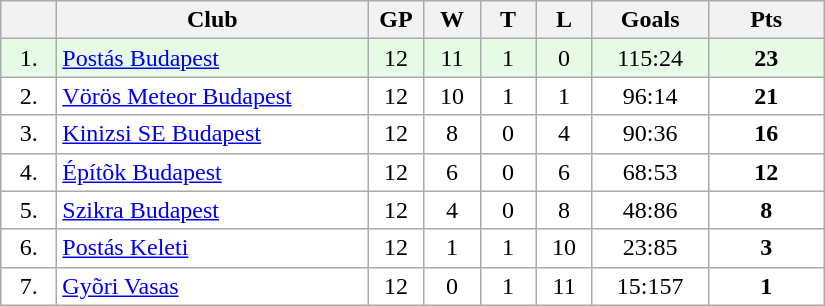<table class="wikitable">
<tr>
<th width="30"></th>
<th width="200">Club</th>
<th width="30">GP</th>
<th width="30">W</th>
<th width="30">T</th>
<th width="30">L</th>
<th width="70">Goals</th>
<th width="70">Pts</th>
</tr>
<tr bgcolor="#e6fae6" align="center">
<td>1.</td>
<td align="left"><a href='#'>Postás Budapest</a></td>
<td>12</td>
<td>11</td>
<td>1</td>
<td>0</td>
<td>115:24</td>
<td><strong>23</strong></td>
</tr>
<tr bgcolor="#FFFFFF" align="center">
<td>2.</td>
<td align="left"><a href='#'>Vörös Meteor Budapest</a></td>
<td>12</td>
<td>10</td>
<td>1</td>
<td>1</td>
<td>96:14</td>
<td><strong>21</strong></td>
</tr>
<tr bgcolor="#FFFFFF" align="center">
<td>3.</td>
<td align="left"><a href='#'>Kinizsi SE Budapest</a></td>
<td>12</td>
<td>8</td>
<td>0</td>
<td>4</td>
<td>90:36</td>
<td><strong>16</strong></td>
</tr>
<tr bgcolor="#FFFFFF" align="center">
<td>4.</td>
<td align="left"><a href='#'>Építõk Budapest</a></td>
<td>12</td>
<td>6</td>
<td>0</td>
<td>6</td>
<td>68:53</td>
<td><strong>12</strong></td>
</tr>
<tr bgcolor="#FFFFFF" align="center">
<td>5.</td>
<td align="left"><a href='#'>Szikra Budapest</a></td>
<td>12</td>
<td>4</td>
<td>0</td>
<td>8</td>
<td>48:86</td>
<td><strong>8</strong></td>
</tr>
<tr bgcolor="#FFFFFF" align="center">
<td>6.</td>
<td align="left"><a href='#'>Postás Keleti</a></td>
<td>12</td>
<td>1</td>
<td>1</td>
<td>10</td>
<td>23:85</td>
<td><strong>3</strong></td>
</tr>
<tr bgcolor="#FFFFFF" align="center">
<td>7.</td>
<td align="left"><a href='#'>Gyõri Vasas</a></td>
<td>12</td>
<td>0</td>
<td>1</td>
<td>11</td>
<td>15:157</td>
<td><strong>1</strong></td>
</tr>
</table>
